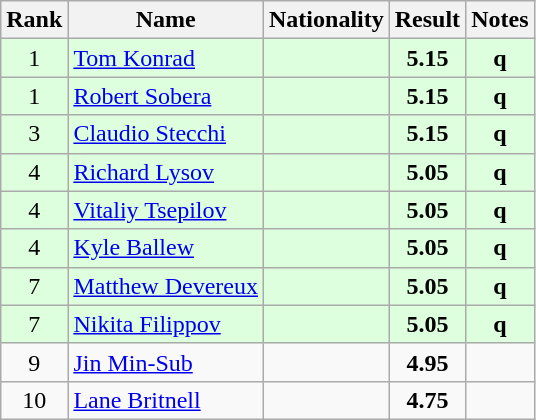<table class="wikitable sortable" style="text-align:center">
<tr>
<th>Rank</th>
<th>Name</th>
<th>Nationality</th>
<th>Result</th>
<th>Notes</th>
</tr>
<tr bgcolor=ddffdd>
<td>1</td>
<td align=left><a href='#'>Tom Konrad</a></td>
<td align=left></td>
<td><strong>5.15</strong></td>
<td><strong>q</strong></td>
</tr>
<tr bgcolor=ddffdd>
<td>1</td>
<td align=left><a href='#'>Robert Sobera</a></td>
<td align=left></td>
<td><strong>5.15</strong></td>
<td><strong>q</strong></td>
</tr>
<tr bgcolor=ddffdd>
<td>3</td>
<td align=left><a href='#'>Claudio Stecchi</a></td>
<td align=left></td>
<td><strong>5.15</strong></td>
<td><strong>q</strong></td>
</tr>
<tr bgcolor=ddffdd>
<td>4</td>
<td align=left><a href='#'>Richard Lysov</a></td>
<td align=left></td>
<td><strong>5.05</strong></td>
<td><strong>q</strong></td>
</tr>
<tr bgcolor=ddffdd>
<td>4</td>
<td align=left><a href='#'>Vitaliy Tsepilov</a></td>
<td align=left></td>
<td><strong>5.05</strong></td>
<td><strong>q</strong></td>
</tr>
<tr bgcolor=ddffdd>
<td>4</td>
<td align=left><a href='#'>Kyle Ballew</a></td>
<td align=left></td>
<td><strong>5.05</strong></td>
<td><strong>q</strong></td>
</tr>
<tr bgcolor=ddffdd>
<td>7</td>
<td align=left><a href='#'>Matthew Devereux</a></td>
<td align=left></td>
<td><strong>5.05</strong></td>
<td><strong>q</strong></td>
</tr>
<tr bgcolor=ddffdd>
<td>7</td>
<td align=left><a href='#'>Nikita Filippov</a></td>
<td align=left></td>
<td><strong>5.05</strong></td>
<td><strong>q</strong></td>
</tr>
<tr>
<td>9</td>
<td align=left><a href='#'>Jin Min-Sub</a></td>
<td align=left></td>
<td><strong>4.95</strong></td>
<td></td>
</tr>
<tr>
<td>10</td>
<td align=left><a href='#'>Lane Britnell</a></td>
<td align=left></td>
<td><strong>4.75</strong></td>
<td></td>
</tr>
</table>
